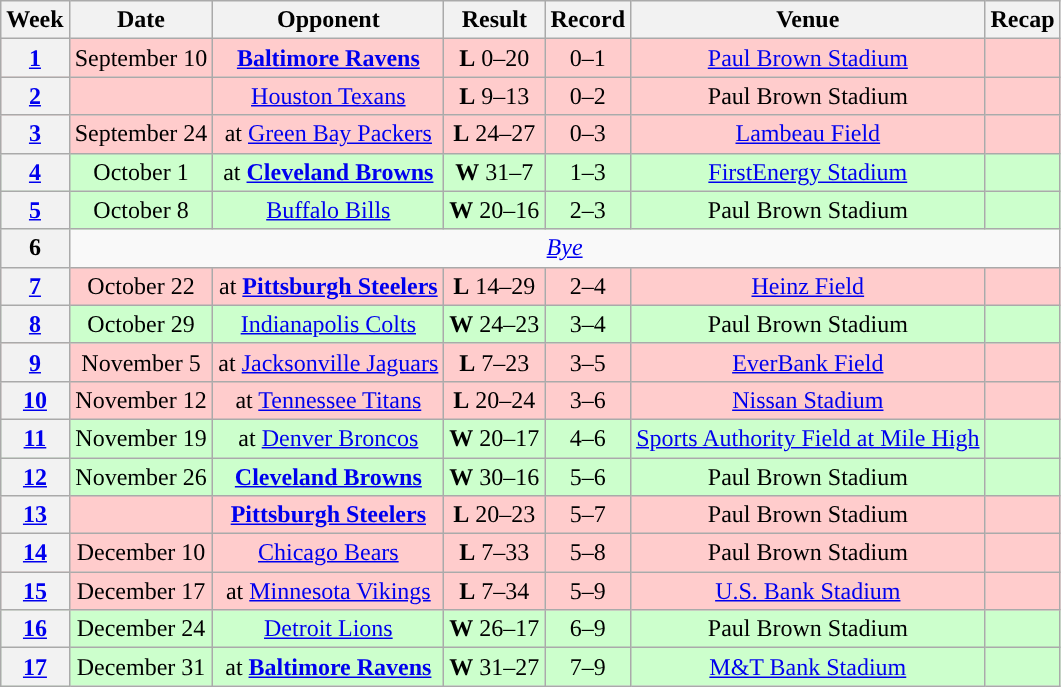<table class="wikitable" style="text-align:center">
<tr>
<th>Week</th>
<th>Date</th>
<th>Opponent</th>
<th>Result</th>
<th>Record</th>
<th>Venue</th>
<th>Recap</th>
</tr>
<tr style="background:#fcc">
<th><a href='#'>1</a></th>
<td>September 10</td>
<td><strong><a href='#'>Baltimore Ravens</a></strong></td>
<td><strong>L</strong> 0–20</td>
<td>0–1</td>
<td><a href='#'>Paul Brown Stadium</a></td>
<td></td>
</tr>
<tr style="background:#fcc">
<th><a href='#'>2</a></th>
<td></td>
<td><a href='#'>Houston Texans</a></td>
<td><strong>L</strong> 9–13</td>
<td>0–2</td>
<td>Paul Brown Stadium</td>
<td></td>
</tr>
<tr style="background:#fcc">
<th><a href='#'>3</a></th>
<td>September 24</td>
<td>at <a href='#'>Green Bay Packers</a></td>
<td><strong>L</strong> 24–27 </td>
<td>0–3</td>
<td><a href='#'>Lambeau Field</a></td>
<td></td>
</tr>
<tr style="background:#cfc">
<th><a href='#'>4</a></th>
<td>October 1</td>
<td>at <strong><a href='#'>Cleveland Browns</a></strong></td>
<td><strong>W</strong> 31–7</td>
<td>1–3</td>
<td><a href='#'>FirstEnergy Stadium</a></td>
<td></td>
</tr>
<tr style="background:#cfc">
<th><a href='#'>5</a></th>
<td>October 8</td>
<td><a href='#'>Buffalo Bills</a></td>
<td><strong>W</strong> 20–16</td>
<td>2–3</td>
<td>Paul Brown Stadium</td>
<td></td>
</tr>
<tr>
<th>6</th>
<td colspan="6"><em><a href='#'>Bye</a></em></td>
</tr>
<tr style="background:#fcc">
<th><a href='#'>7</a></th>
<td>October 22</td>
<td>at <strong><a href='#'>Pittsburgh Steelers</a></strong></td>
<td><strong>L</strong> 14–29</td>
<td>2–4</td>
<td><a href='#'>Heinz Field</a></td>
<td></td>
</tr>
<tr style="background:#cfc">
<th><a href='#'>8</a></th>
<td>October 29</td>
<td><a href='#'>Indianapolis Colts</a></td>
<td><strong>W</strong> 24–23</td>
<td>3–4</td>
<td>Paul Brown Stadium</td>
<td></td>
</tr>
<tr style="background:#fcc">
<th><a href='#'>9</a></th>
<td>November 5</td>
<td>at <a href='#'>Jacksonville Jaguars</a></td>
<td><strong>L</strong> 7–23</td>
<td>3–5</td>
<td><a href='#'>EverBank Field</a></td>
<td></td>
</tr>
<tr style="background:#fcc">
<th><a href='#'>10</a></th>
<td>November 12</td>
<td>at <a href='#'>Tennessee Titans</a></td>
<td><strong>L</strong> 20–24</td>
<td>3–6</td>
<td><a href='#'>Nissan Stadium</a></td>
<td></td>
</tr>
<tr style="background:#cfc">
<th><a href='#'>11</a></th>
<td>November 19</td>
<td>at <a href='#'>Denver Broncos</a></td>
<td><strong>W</strong> 20–17</td>
<td>4–6</td>
<td><a href='#'>Sports Authority Field at Mile High</a></td>
<td></td>
</tr>
<tr style="background:#cfc">
<th><a href='#'>12</a></th>
<td>November 26</td>
<td><strong><a href='#'>Cleveland Browns</a></strong></td>
<td><strong>W</strong> 30–16</td>
<td>5–6</td>
<td>Paul Brown Stadium</td>
<td></td>
</tr>
<tr style="background:#fcc">
<th><a href='#'>13</a></th>
<td></td>
<td><strong><a href='#'>Pittsburgh Steelers</a></strong></td>
<td><strong>L</strong> 20–23</td>
<td>5–7</td>
<td>Paul Brown Stadium</td>
<td></td>
</tr>
<tr style="background:#fcc">
<th><a href='#'>14</a></th>
<td>December 10</td>
<td><a href='#'>Chicago Bears</a></td>
<td><strong>L</strong> 7–33</td>
<td>5–8</td>
<td>Paul Brown Stadium</td>
<td></td>
</tr>
<tr style="background:#fcc">
<th><a href='#'>15</a></th>
<td>December 17</td>
<td>at <a href='#'>Minnesota Vikings</a></td>
<td><strong>L</strong> 7–34</td>
<td>5–9</td>
<td><a href='#'>U.S. Bank Stadium</a></td>
<td></td>
</tr>
<tr style="background:#cfc">
<th><a href='#'>16</a></th>
<td>December 24</td>
<td><a href='#'>Detroit Lions</a></td>
<td><strong>W</strong> 26–17</td>
<td>6–9</td>
<td>Paul Brown Stadium</td>
<td></td>
</tr>
<tr style="background:#cfc">
<th><a href='#'>17</a></th>
<td>December 31</td>
<td>at <strong><a href='#'>Baltimore Ravens</a></strong></td>
<td><strong>W</strong> 31–27</td>
<td>7–9</td>
<td><a href='#'>M&T Bank Stadium</a></td>
<td></td>
</tr>
</table>
